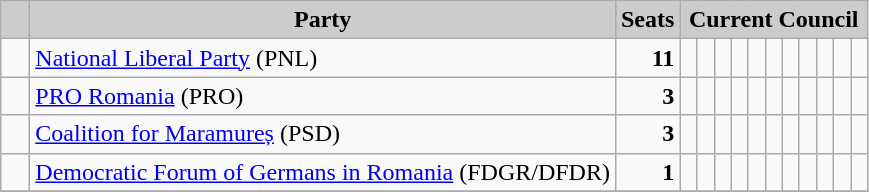<table class="wikitable">
<tr>
<th style="background:#ccc">   </th>
<th style="background:#ccc">Party</th>
<th style="background:#ccc">Seats</th>
<th style="background:#ccc" colspan="11">Current Council</th>
</tr>
<tr>
<td>  </td>
<td><a href='#'>National Liberal Party</a> (PNL)</td>
<td style="text-align: right"><strong>11</strong></td>
<td>  </td>
<td>  </td>
<td>  </td>
<td>  </td>
<td>  </td>
<td>  </td>
<td>  </td>
<td>  </td>
<td>  </td>
<td>  </td>
<td>  </td>
</tr>
<tr>
<td>  </td>
<td><a href='#'>PRO Romania</a> (PRO)</td>
<td style="text-align: right"><strong>3</strong></td>
<td>  </td>
<td>  </td>
<td>  </td>
<td> </td>
<td> </td>
<td> </td>
<td> </td>
<td> </td>
<td> </td>
<td> </td>
<td> </td>
</tr>
<tr>
<td>  </td>
<td><a href='#'>Coalition for Maramureș</a> (PSD)</td>
<td style="text-align: right"><strong>3</strong></td>
<td>  </td>
<td>  </td>
<td>  </td>
<td> </td>
<td> </td>
<td> </td>
<td> </td>
<td> </td>
<td> </td>
<td> </td>
<td> </td>
</tr>
<tr>
<td>  </td>
<td><a href='#'>Democratic Forum of Germans in Romania</a> (FDGR/DFDR)</td>
<td style="text-align: right"><strong>1</strong></td>
<td>  </td>
<td> </td>
<td> </td>
<td> </td>
<td> </td>
<td> </td>
<td> </td>
<td> </td>
<td> </td>
<td> </td>
<td> </td>
</tr>
<tr>
</tr>
</table>
